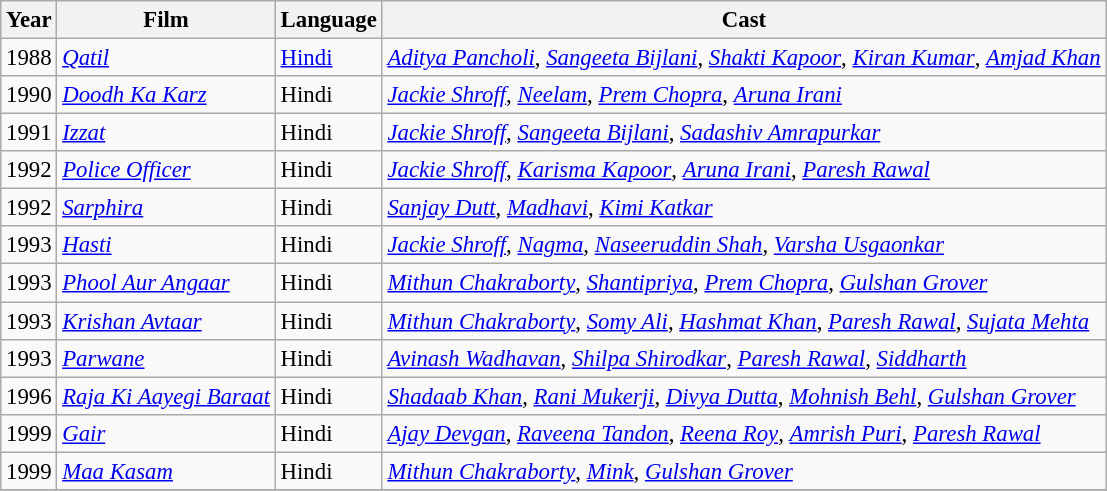<table class="wikitable sortable" style="font-size: 95%;">
<tr>
<th>Year</th>
<th>Film</th>
<th>Language</th>
<th>Cast</th>
</tr>
<tr>
<td>1988</td>
<td><em><a href='#'>Qatil</a></em></td>
<td><a href='#'>Hindi</a></td>
<td><em><a href='#'>Aditya Pancholi</a></em>, <em><a href='#'>Sangeeta Bijlani</a></em>, <em><a href='#'>Shakti Kapoor</a></em>, <em><a href='#'>Kiran Kumar</a></em>, <em><a href='#'>Amjad Khan</a></em></td>
</tr>
<tr>
<td>1990</td>
<td><em><a href='#'>Doodh Ka Karz</a></em></td>
<td>Hindi</td>
<td><em><a href='#'>Jackie Shroff</a></em>, <em><a href='#'>Neelam</a></em>, <em><a href='#'>Prem Chopra</a></em>, <em><a href='#'>Aruna Irani</a></em></td>
</tr>
<tr>
<td>1991</td>
<td><em><a href='#'>Izzat</a></em></td>
<td>Hindi</td>
<td><em><a href='#'>Jackie Shroff</a></em>, <em><a href='#'>Sangeeta Bijlani</a></em>, <em><a href='#'>Sadashiv Amrapurkar</a></em></td>
</tr>
<tr>
<td>1992</td>
<td><em><a href='#'>Police Officer</a></em></td>
<td>Hindi</td>
<td><em><a href='#'>Jackie Shroff</a></em>, <em><a href='#'>Karisma Kapoor</a></em>, <em><a href='#'>Aruna Irani</a></em>, <em><a href='#'>Paresh Rawal</a></em></td>
</tr>
<tr>
<td>1992</td>
<td><em><a href='#'>Sarphira</a></em></td>
<td>Hindi</td>
<td><em><a href='#'>Sanjay Dutt</a></em>, <em><a href='#'>Madhavi</a></em>, <em><a href='#'>Kimi Katkar</a></em></td>
</tr>
<tr>
<td>1993</td>
<td><em><a href='#'>Hasti</a></em></td>
<td>Hindi</td>
<td><em><a href='#'>Jackie Shroff</a></em>, <em><a href='#'>Nagma</a></em>, <em><a href='#'>Naseeruddin Shah</a></em>, <em><a href='#'>Varsha Usgaonkar</a></em></td>
</tr>
<tr>
<td>1993</td>
<td><em><a href='#'>Phool Aur Angaar</a></em></td>
<td>Hindi</td>
<td><em><a href='#'>Mithun Chakraborty</a></em>, <em><a href='#'>Shantipriya</a></em>, <em><a href='#'>Prem Chopra</a></em>, <em><a href='#'>Gulshan Grover</a></em></td>
</tr>
<tr>
<td>1993</td>
<td><em><a href='#'>Krishan Avtaar</a></em></td>
<td>Hindi</td>
<td><em><a href='#'>Mithun Chakraborty</a></em>, <em><a href='#'>Somy Ali</a></em>, <em><a href='#'>Hashmat Khan</a></em>, <em><a href='#'>Paresh Rawal</a></em>, <em><a href='#'>Sujata Mehta</a></em></td>
</tr>
<tr>
<td>1993</td>
<td><em><a href='#'>Parwane</a></em></td>
<td>Hindi</td>
<td><em><a href='#'>Avinash Wadhavan</a></em>, <em><a href='#'>Shilpa Shirodkar</a></em>, <em><a href='#'>Paresh Rawal</a></em>, <em><a href='#'>Siddharth</a></em></td>
</tr>
<tr>
<td>1996</td>
<td><em><a href='#'>Raja Ki Aayegi Baraat</a></em></td>
<td>Hindi</td>
<td><em><a href='#'>Shadaab Khan</a></em>, <em><a href='#'>Rani Mukerji</a></em>, <em><a href='#'>Divya Dutta</a></em>, <em><a href='#'>Mohnish Behl</a></em>, <em><a href='#'>Gulshan Grover</a></em></td>
</tr>
<tr>
<td>1999</td>
<td><em><a href='#'>Gair</a></em></td>
<td>Hindi</td>
<td><em><a href='#'>Ajay Devgan</a></em>, <em><a href='#'>Raveena Tandon</a></em>, <em><a href='#'>Reena Roy</a></em>, <em><a href='#'>Amrish Puri</a></em>, <em><a href='#'>Paresh Rawal</a></em></td>
</tr>
<tr>
<td>1999</td>
<td><em><a href='#'>Maa Kasam</a></em></td>
<td>Hindi</td>
<td><em><a href='#'>Mithun Chakraborty</a></em>, <em><a href='#'>Mink</a></em>, <em><a href='#'>Gulshan Grover</a></em></td>
</tr>
<tr>
</tr>
</table>
